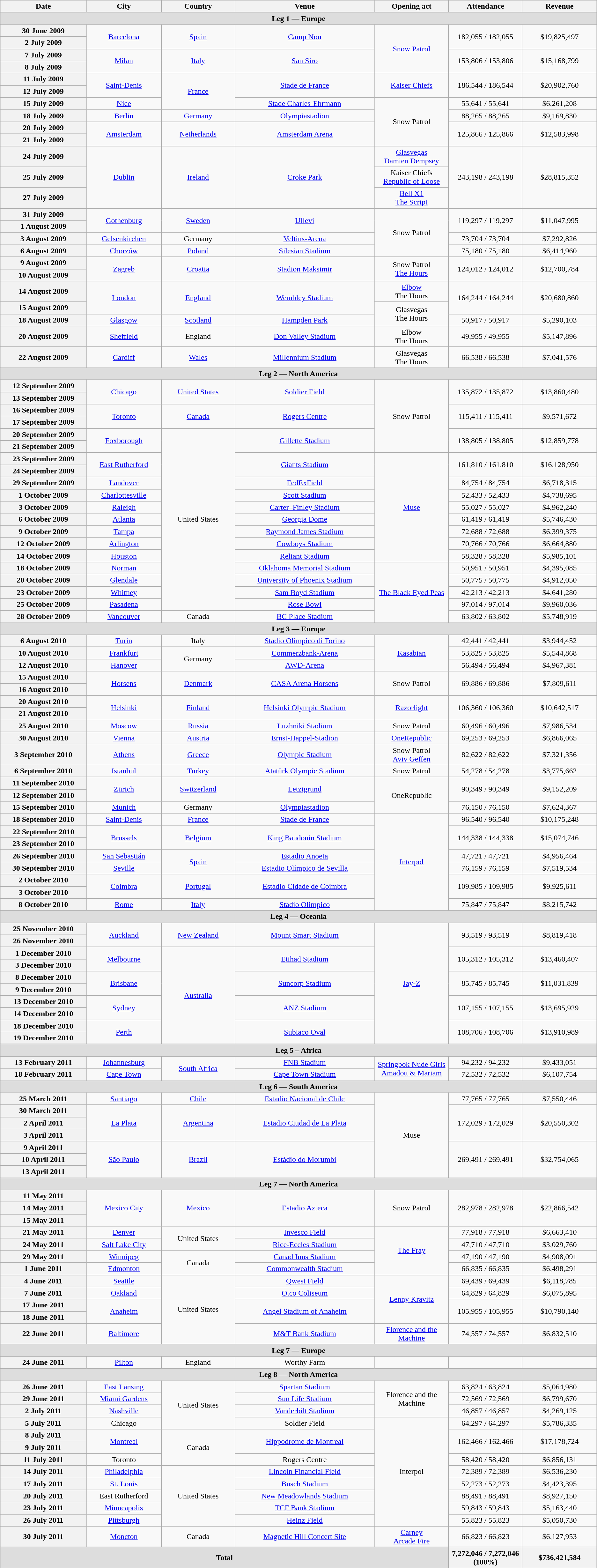<table class="wikitable plainrowheaders" style="text-align:center;">
<tr>
<th scope="col" style="width:12em;">Date</th>
<th scope="col" style="width:10em;">City</th>
<th scope="col" style="width:10em;">Country</th>
<th scope="col" style="width:20em;">Venue</th>
<th scope="col" style="width:10em;">Opening act</th>
<th scope="col" style="width:10em;">Attendance</th>
<th scope="col" style="width:10em;">Revenue</th>
</tr>
<tr>
<th style="background:#dddddd;" colspan="7">Leg 1 — Europe</th>
</tr>
<tr>
<th scope="row" style="text-align:center;">30 June 2009</th>
<td rowspan="2"><a href='#'>Barcelona</a></td>
<td rowspan="2"><a href='#'>Spain</a></td>
<td rowspan="2"><a href='#'>Camp Nou</a></td>
<td rowspan="4"><a href='#'>Snow Patrol</a></td>
<td rowspan="2">182,055 / 182,055</td>
<td rowspan="2">$19,825,497</td>
</tr>
<tr>
<th scope="row" style="text-align:center;">2 July 2009</th>
</tr>
<tr>
<th scope="row" style="text-align:center;">7 July 2009</th>
<td rowspan="2"><a href='#'>Milan</a></td>
<td rowspan="2"><a href='#'>Italy</a></td>
<td rowspan="2"><a href='#'>San Siro</a></td>
<td rowspan="2">153,806 / 153,806</td>
<td rowspan="2">$15,168,799</td>
</tr>
<tr>
<th scope="row" style="text-align:center;">8 July 2009</th>
</tr>
<tr>
<th scope="row" style="text-align:center;">11 July 2009</th>
<td rowspan="2"><a href='#'>Saint-Denis</a></td>
<td rowspan="3"><a href='#'>France</a></td>
<td rowspan="2"><a href='#'>Stade de France</a></td>
<td rowspan="2"><a href='#'>Kaiser Chiefs</a></td>
<td rowspan="2">186,544 / 186,544</td>
<td rowspan="2">$20,902,760</td>
</tr>
<tr>
<th scope="row" style="text-align:center;">12 July 2009</th>
</tr>
<tr>
<th scope="row" style="text-align:center;">15 July 2009</th>
<td><a href='#'>Nice</a></td>
<td><a href='#'>Stade Charles-Ehrmann</a></td>
<td rowspan="4">Snow Patrol</td>
<td>55,641 / 55,641</td>
<td>$6,261,208</td>
</tr>
<tr>
<th scope="row" style="text-align:center;">18 July 2009</th>
<td><a href='#'>Berlin</a></td>
<td><a href='#'>Germany</a></td>
<td><a href='#'>Olympiastadion</a></td>
<td>88,265 / 88,265</td>
<td>$9,169,830</td>
</tr>
<tr>
<th scope="row" style="text-align:center;">20 July 2009</th>
<td rowspan="2"><a href='#'>Amsterdam</a></td>
<td rowspan="2"><a href='#'>Netherlands</a></td>
<td rowspan="2"><a href='#'>Amsterdam Arena</a></td>
<td rowspan="2">125,866 / 125,866</td>
<td rowspan="2">$12,583,998</td>
</tr>
<tr>
<th scope="row" style="text-align:center;">21 July 2009</th>
</tr>
<tr>
<th scope="row" style="text-align:center;">24 July 2009</th>
<td rowspan="3"><a href='#'>Dublin</a></td>
<td rowspan="3"><a href='#'>Ireland</a></td>
<td rowspan="3"><a href='#'>Croke Park</a></td>
<td><a href='#'>Glasvegas</a><br><a href='#'>Damien Dempsey</a></td>
<td rowspan="3">243,198 / 243,198</td>
<td rowspan="3">$28,815,352</td>
</tr>
<tr>
<th scope="row" style="text-align:center;">25 July 2009</th>
<td>Kaiser Chiefs<br><a href='#'>Republic of Loose</a></td>
</tr>
<tr>
<th scope="row" style="text-align:center;">27 July 2009</th>
<td><a href='#'>Bell X1</a><br><a href='#'>The Script</a></td>
</tr>
<tr>
<th scope="row" style="text-align:center;">31 July 2009</th>
<td rowspan="2"><a href='#'>Gothenburg</a></td>
<td rowspan="2"><a href='#'>Sweden</a></td>
<td rowspan="2"><a href='#'>Ullevi</a></td>
<td rowspan="4">Snow Patrol</td>
<td rowspan="2">119,297 / 119,297</td>
<td rowspan="2">$11,047,995</td>
</tr>
<tr>
<th scope="row" style="text-align:center;">1 August 2009</th>
</tr>
<tr>
<th scope="row" style="text-align:center;">3 August 2009</th>
<td><a href='#'>Gelsenkirchen</a></td>
<td>Germany</td>
<td><a href='#'>Veltins-Arena</a></td>
<td>73,704 / 73,704</td>
<td>$7,292,826</td>
</tr>
<tr>
<th scope="row" style="text-align:center;">6 August 2009</th>
<td><a href='#'>Chorzów</a></td>
<td><a href='#'>Poland</a></td>
<td><a href='#'>Silesian Stadium</a></td>
<td>75,180 / 75,180</td>
<td>$6,414,960</td>
</tr>
<tr>
<th scope="row" style="text-align:center;">9 August 2009</th>
<td rowspan="2"><a href='#'>Zagreb</a></td>
<td rowspan="2"><a href='#'>Croatia</a></td>
<td rowspan="2"><a href='#'>Stadion Maksimir</a></td>
<td rowspan="2">Snow Patrol<br><a href='#'>The Hours</a></td>
<td rowspan="2">124,012 / 124,012</td>
<td rowspan="2">$12,700,784</td>
</tr>
<tr>
<th scope="row" style="text-align:center;">10 August 2009</th>
</tr>
<tr>
<th scope="row" style="text-align:center;">14 August 2009</th>
<td rowspan="2"><a href='#'>London</a></td>
<td rowspan="2"><a href='#'>England</a></td>
<td rowspan="2"><a href='#'>Wembley Stadium</a></td>
<td><a href='#'>Elbow</a><br>The Hours</td>
<td rowspan="2">164,244 / 164,244</td>
<td rowspan="2">$20,680,860</td>
</tr>
<tr>
<th scope="row" style="text-align:center;">15 August 2009</th>
<td rowspan="2">Glasvegas<br>The Hours</td>
</tr>
<tr>
<th scope="row" style="text-align:center;">18 August 2009</th>
<td><a href='#'>Glasgow</a></td>
<td><a href='#'>Scotland</a></td>
<td><a href='#'>Hampden Park</a></td>
<td>50,917 / 50,917</td>
<td>$5,290,103</td>
</tr>
<tr>
<th scope="row" style="text-align:center;">20 August 2009</th>
<td><a href='#'>Sheffield</a></td>
<td>England</td>
<td><a href='#'>Don Valley Stadium</a></td>
<td>Elbow<br>The Hours</td>
<td>49,955 / 49,955</td>
<td>$5,147,896</td>
</tr>
<tr>
<th scope="row" style="text-align:center;">22 August 2009</th>
<td><a href='#'>Cardiff</a></td>
<td><a href='#'>Wales</a></td>
<td><a href='#'>Millennium Stadium</a></td>
<td>Glasvegas<br>The Hours</td>
<td>66,538 / 66,538</td>
<td>$7,041,576</td>
</tr>
<tr>
<th style="background:#dddddd;" colspan="7">Leg 2 — North America</th>
</tr>
<tr>
<th scope="row" style="text-align:center;">12 September 2009</th>
<td rowspan="2"><a href='#'>Chicago</a></td>
<td rowspan="2"><a href='#'>United States</a></td>
<td rowspan="2"><a href='#'>Soldier Field</a></td>
<td rowspan="6">Snow Patrol</td>
<td rowspan="2">135,872  / 135,872</td>
<td rowspan="2">$13,860,480</td>
</tr>
<tr>
<th scope="row" style="text-align:center;">13 September 2009</th>
</tr>
<tr>
<th scope="row" style="text-align:center;">16 September 2009</th>
<td rowspan="2"><a href='#'>Toronto</a></td>
<td rowspan="2"><a href='#'>Canada</a></td>
<td rowspan="2"><a href='#'>Rogers Centre</a></td>
<td rowspan="2">115,411 / 115,411</td>
<td rowspan="2">$9,571,672</td>
</tr>
<tr>
<th scope="row" style="text-align:center;">17 September 2009</th>
</tr>
<tr>
<th scope="row" style="text-align:center;">20 September 2009</th>
<td rowspan="2"><a href='#'>Foxborough</a></td>
<td rowspan="15">United States</td>
<td rowspan="2"><a href='#'>Gillette Stadium</a></td>
<td rowspan="2">138,805 / 138,805</td>
<td rowspan="2">$12,859,778</td>
</tr>
<tr>
<th scope="row" style="text-align:center;">21 September 2009</th>
</tr>
<tr>
<th scope="row" style="text-align:center;">23 September 2009</th>
<td rowspan="2"><a href='#'>East Rutherford</a></td>
<td rowspan="2"><a href='#'>Giants Stadium</a></td>
<td rowspan="9"><a href='#'>Muse</a></td>
<td rowspan="2">161,810 / 161,810</td>
<td rowspan="2">$16,128,950</td>
</tr>
<tr>
<th scope="row" style="text-align:center;">24 September 2009</th>
</tr>
<tr>
<th scope="row" style="text-align:center;">29 September 2009</th>
<td><a href='#'>Landover</a></td>
<td><a href='#'>FedExField</a></td>
<td>84,754 / 84,754</td>
<td>$6,718,315</td>
</tr>
<tr>
<th scope="row" style="text-align:center;">1 October 2009</th>
<td><a href='#'>Charlottesville</a></td>
<td><a href='#'>Scott Stadium</a></td>
<td>52,433 /  52,433</td>
<td>$4,738,695</td>
</tr>
<tr>
<th scope="row" style="text-align:center;">3 October 2009</th>
<td><a href='#'>Raleigh</a></td>
<td><a href='#'>Carter–Finley Stadium</a></td>
<td>55,027 / 55,027</td>
<td>$4,962,240</td>
</tr>
<tr>
<th scope="row" style="text-align:center;">6 October 2009</th>
<td><a href='#'>Atlanta</a></td>
<td><a href='#'>Georgia Dome</a></td>
<td>61,419 / 61,419</td>
<td>$5,746,430</td>
</tr>
<tr>
<th scope="row" style="text-align:center;">9 October 2009</th>
<td><a href='#'>Tampa</a></td>
<td><a href='#'>Raymond James Stadium</a></td>
<td>72,688 / 72,688</td>
<td>$6,399,375</td>
</tr>
<tr>
<th scope="row" style="text-align:center;">12 October 2009</th>
<td><a href='#'>Arlington</a></td>
<td><a href='#'>Cowboys Stadium</a></td>
<td>70,766 / 70,766</td>
<td>$6,664,880</td>
</tr>
<tr>
<th scope="row" style="text-align:center;">14 October 2009</th>
<td><a href='#'>Houston</a></td>
<td><a href='#'>Reliant Stadium</a></td>
<td>58,328 /  58,328</td>
<td>$5,985,101</td>
</tr>
<tr>
<th scope="row" style="text-align:center;">18 October 2009</th>
<td><a href='#'>Norman</a></td>
<td><a href='#'>Oklahoma Memorial Stadium</a></td>
<td rowspan="5"><a href='#'>The Black Eyed Peas</a></td>
<td>50,951 / 50,951</td>
<td>$4,395,085</td>
</tr>
<tr>
<th scope="row" style="text-align:center;">20 October 2009</th>
<td><a href='#'>Glendale</a></td>
<td><a href='#'>University of Phoenix Stadium</a></td>
<td>50,775 / 50,775</td>
<td>$4,912,050</td>
</tr>
<tr>
<th scope="row" style="text-align:center;">23 October 2009</th>
<td><a href='#'>Whitney</a></td>
<td><a href='#'>Sam Boyd Stadium</a></td>
<td>42,213 / 42,213</td>
<td>$4,641,280</td>
</tr>
<tr>
<th scope="row" style="text-align:center;">25 October 2009</th>
<td><a href='#'>Pasadena</a></td>
<td><a href='#'>Rose Bowl</a></td>
<td>97,014 / 97,014</td>
<td>$9,960,036</td>
</tr>
<tr>
<th scope="row" style="text-align:center;">28 October 2009</th>
<td><a href='#'>Vancouver</a></td>
<td>Canada</td>
<td><a href='#'>BC Place Stadium</a></td>
<td>63,802 / 63,802</td>
<td>$5,748,919</td>
</tr>
<tr>
<th style="background:#dddddd;" colspan="7">Leg 3 — Europe</th>
</tr>
<tr>
<th scope="row" style="text-align:center;">6 August 2010</th>
<td><a href='#'>Turin</a></td>
<td>Italy</td>
<td><a href='#'>Stadio Olimpico di Torino</a></td>
<td rowspan="3"><a href='#'>Kasabian</a></td>
<td>42,441 / 42,441</td>
<td>$3,944,452</td>
</tr>
<tr>
<th scope="row" style="text-align:center;">10 August 2010</th>
<td><a href='#'>Frankfurt</a></td>
<td rowspan="2">Germany</td>
<td><a href='#'>Commerzbank-Arena</a></td>
<td>53,825 / 53,825</td>
<td>$5,544,868</td>
</tr>
<tr>
<th scope="row" style="text-align:center;">12 August 2010</th>
<td><a href='#'>Hanover</a></td>
<td><a href='#'>AWD-Arena</a></td>
<td>56,494 / 56,494</td>
<td>$4,967,381</td>
</tr>
<tr>
<th scope="row" style="text-align:center;">15 August 2010</th>
<td rowspan="2"><a href='#'>Horsens</a></td>
<td rowspan="2"><a href='#'>Denmark</a></td>
<td rowspan="2"><a href='#'>CASA Arena Horsens</a></td>
<td rowspan="2">Snow Patrol</td>
<td rowspan="2">69,886 / 69,886</td>
<td rowspan="2">$7,809,611</td>
</tr>
<tr>
<th scope="row" style="text-align:center;">16 August 2010</th>
</tr>
<tr>
<th scope="row" style="text-align:center;">20 August 2010</th>
<td rowspan="2"><a href='#'>Helsinki</a></td>
<td rowspan="2"><a href='#'>Finland</a></td>
<td rowspan="2"><a href='#'>Helsinki Olympic Stadium</a></td>
<td rowspan="2"><a href='#'>Razorlight</a></td>
<td rowspan="2">106,360 / 106,360</td>
<td rowspan="2">$10,642,517</td>
</tr>
<tr>
<th scope="row" style="text-align:center;">21 August 2010</th>
</tr>
<tr>
<th scope="row" style="text-align:center;">25 August 2010</th>
<td><a href='#'>Moscow</a></td>
<td><a href='#'>Russia</a></td>
<td><a href='#'>Luzhniki Stadium</a></td>
<td>Snow Patrol</td>
<td>60,496 / 60,496</td>
<td>$7,986,534</td>
</tr>
<tr>
<th scope="row" style="text-align:center;">30 August 2010</th>
<td><a href='#'>Vienna</a></td>
<td><a href='#'>Austria</a></td>
<td><a href='#'>Ernst-Happel-Stadion</a></td>
<td><a href='#'>OneRepublic</a></td>
<td>69,253 / 69,253</td>
<td>$6,866,065</td>
</tr>
<tr>
<th scope="row" style="text-align:center;">3 September 2010</th>
<td><a href='#'>Athens</a></td>
<td><a href='#'>Greece</a></td>
<td><a href='#'>Olympic Stadium</a></td>
<td>Snow Patrol<br><a href='#'>Aviv Geffen</a></td>
<td>82,622 / 82,622</td>
<td>$7,321,356</td>
</tr>
<tr>
<th scope="row" style="text-align:center;">6 September 2010</th>
<td><a href='#'>Istanbul</a></td>
<td><a href='#'>Turkey</a></td>
<td><a href='#'>Atatürk Olympic Stadium</a></td>
<td>Snow Patrol</td>
<td>54,278 / 54,278</td>
<td>$3,775,662</td>
</tr>
<tr>
<th scope="row" style="text-align:center;">11 September 2010</th>
<td rowspan="2"><a href='#'>Zürich</a></td>
<td rowspan="2"><a href='#'>Switzerland</a></td>
<td rowspan="2"><a href='#'>Letzigrund</a></td>
<td rowspan="3">OneRepublic</td>
<td rowspan="2">90,349 / 90,349</td>
<td rowspan="2">$9,152,209</td>
</tr>
<tr>
<th scope="row" style="text-align:center;">12 September 2010</th>
</tr>
<tr>
<th scope="row" style="text-align:center;">15 September 2010</th>
<td><a href='#'>Munich</a></td>
<td>Germany</td>
<td><a href='#'>Olympiastadion</a></td>
<td>76,150 / 76,150</td>
<td>$7,624,367</td>
</tr>
<tr>
<th scope="row" style="text-align:center;">18 September 2010</th>
<td><a href='#'>Saint-Denis</a></td>
<td><a href='#'>France</a></td>
<td><a href='#'>Stade de France</a></td>
<td rowspan="8"><a href='#'>Interpol</a></td>
<td>96,540 / 96,540</td>
<td>$10,175,248</td>
</tr>
<tr>
<th scope="row" style="text-align:center;">22 September 2010</th>
<td rowspan="2"><a href='#'>Brussels</a></td>
<td rowspan="2"><a href='#'>Belgium</a></td>
<td rowspan="2"><a href='#'>King Baudouin Stadium</a></td>
<td rowspan="2">144,338 / 144,338</td>
<td rowspan="2">$15,074,746</td>
</tr>
<tr>
<th scope="row" style="text-align:center;">23 September 2010</th>
</tr>
<tr>
<th scope="row" style="text-align:center;">26 September 2010</th>
<td><a href='#'>San Sebastián</a></td>
<td rowspan="2"><a href='#'>Spain</a></td>
<td><a href='#'>Estadio Anoeta</a></td>
<td>47,721 / 47,721</td>
<td>$4,956,464</td>
</tr>
<tr>
<th scope="row" style="text-align:center;">30 September 2010</th>
<td><a href='#'>Seville</a></td>
<td><a href='#'>Estadio Olímpico de Sevilla</a></td>
<td>76,159 / 76,159</td>
<td>$7,519,534</td>
</tr>
<tr>
<th scope="row" style="text-align:center;">2 October 2010</th>
<td rowspan="2"><a href='#'>Coimbra</a></td>
<td rowspan="2"><a href='#'>Portugal</a></td>
<td rowspan="2"><a href='#'>Estádio Cidade de Coimbra</a></td>
<td rowspan="2">109,985 / 109,985</td>
<td rowspan="2">$9,925,611</td>
</tr>
<tr>
<th scope="row" style="text-align:center;">3 October 2010</th>
</tr>
<tr>
<th scope="row" style="text-align:center;">8 October 2010</th>
<td><a href='#'>Rome</a></td>
<td><a href='#'>Italy</a></td>
<td><a href='#'>Stadio Olimpico</a></td>
<td>75,847 / 75,847</td>
<td>$8,215,742</td>
</tr>
<tr>
<th style="background:#dddddd;" colspan="7">Leg 4 — Oceania</th>
</tr>
<tr>
<th scope="row" style="text-align:center;">25 November 2010</th>
<td rowspan="2"><a href='#'>Auckland</a></td>
<td rowspan="2"><a href='#'>New Zealand</a></td>
<td rowspan="2"><a href='#'>Mount Smart Stadium</a></td>
<td rowspan="10"><a href='#'>Jay-Z</a></td>
<td rowspan="2">93,519 / 93,519</td>
<td rowspan="2">$8,819,418</td>
</tr>
<tr>
<th scope="row" style="text-align:center;">26 November 2010</th>
</tr>
<tr>
<th scope="row" style="text-align:center;">1 December 2010</th>
<td rowspan="2"><a href='#'>Melbourne</a></td>
<td rowspan="8"><a href='#'>Australia</a></td>
<td rowspan="2"><a href='#'>Etihad Stadium</a></td>
<td rowspan="2">105,312 / 105,312</td>
<td rowspan="2">$13,460,407</td>
</tr>
<tr>
<th scope="row" style="text-align:center;">3 December 2010</th>
</tr>
<tr>
<th scope="row" style="text-align:center;">8 December 2010</th>
<td rowspan="2"><a href='#'>Brisbane</a></td>
<td rowspan="2"><a href='#'>Suncorp Stadium</a></td>
<td rowspan="2">85,745 / 85,745</td>
<td rowspan="2">$11,031,839</td>
</tr>
<tr>
<th scope="row" style="text-align:center;">9 December 2010</th>
</tr>
<tr>
<th scope="row" style="text-align:center;">13 December 2010</th>
<td rowspan="2"><a href='#'>Sydney</a></td>
<td rowspan="2"><a href='#'>ANZ Stadium</a></td>
<td rowspan="2">107,155 / 107,155</td>
<td rowspan="2">$13,695,929</td>
</tr>
<tr>
<th scope="row" style="text-align:center;">14 December 2010</th>
</tr>
<tr>
<th scope="row" style="text-align:center;">18 December 2010</th>
<td rowspan="2"><a href='#'>Perth</a></td>
<td rowspan="2"><a href='#'>Subiaco Oval</a></td>
<td rowspan="2">108,706 / 108,706</td>
<td rowspan="2">$13,910,989</td>
</tr>
<tr>
<th scope="row" style="text-align:center;">19 December 2010</th>
</tr>
<tr>
<th style="background:#dddddd;" colspan="7">Leg 5 – Africa</th>
</tr>
<tr>
<th scope="row" style="text-align:center;">13 February 2011</th>
<td><a href='#'>Johannesburg</a></td>
<td rowspan="2"><a href='#'>South Africa</a></td>
<td><a href='#'>FNB Stadium</a></td>
<td rowspan="2"><a href='#'>Springbok Nude Girls</a><br><a href='#'>Amadou & Mariam</a></td>
<td>94,232 / 94,232</td>
<td>$9,433,051</td>
</tr>
<tr>
<th scope="row" style="text-align:center;">18 February 2011</th>
<td><a href='#'>Cape Town</a></td>
<td><a href='#'>Cape Town Stadium</a></td>
<td>72,532 / 72,532</td>
<td>$6,107,754</td>
</tr>
<tr>
<th style="background:#dddddd;" colspan="7">Leg 6 — South America</th>
</tr>
<tr>
<th scope="row" style="text-align:center;">25 March 2011</th>
<td><a href='#'>Santiago</a></td>
<td><a href='#'>Chile</a></td>
<td><a href='#'>Estadio Nacional de Chile</a></td>
<td rowspan="7">Muse</td>
<td>77,765 / 77,765</td>
<td>$7,550,446</td>
</tr>
<tr>
<th scope="row" style="text-align:center;">30 March 2011</th>
<td rowspan="3"><a href='#'>La Plata</a></td>
<td rowspan="3"><a href='#'>Argentina</a></td>
<td rowspan="3"><a href='#'>Estadio Ciudad de La Plata</a></td>
<td rowspan="3">172,029 / 172,029</td>
<td rowspan="3">$20,550,302</td>
</tr>
<tr>
<th scope="row" style="text-align:center;">2 April 2011</th>
</tr>
<tr>
<th scope="row" style="text-align:center;">3 April 2011</th>
</tr>
<tr>
<th scope="row" style="text-align:center;">9 April 2011</th>
<td rowspan="3"><a href='#'>São Paulo</a></td>
<td rowspan="3"><a href='#'>Brazil</a></td>
<td rowspan="3"><a href='#'>Estádio do Morumbi</a></td>
<td rowspan="3">269,491 / 269,491</td>
<td rowspan="3">$32,754,065</td>
</tr>
<tr>
<th scope="row" style="text-align:center;">10 April 2011</th>
</tr>
<tr>
<th scope="row" style="text-align:center;">13 April 2011</th>
</tr>
<tr>
<th style="background:#dddddd;" colspan="7">Leg 7 — North America</th>
</tr>
<tr>
<th scope="row" style="text-align:center;">11 May 2011</th>
<td rowspan="3"><a href='#'>Mexico City</a></td>
<td rowspan="3"><a href='#'>Mexico</a></td>
<td rowspan="3"><a href='#'>Estadio Azteca</a></td>
<td rowspan="3">Snow Patrol</td>
<td rowspan="3">282,978 / 282,978</td>
<td rowspan="3">$22,866,542</td>
</tr>
<tr>
<th scope="row" style="text-align:center;">14 May 2011</th>
</tr>
<tr>
<th scope="row" style="text-align:center;">15 May 2011</th>
</tr>
<tr>
<th scope="row" style="text-align:center;">21 May 2011</th>
<td><a href='#'>Denver</a></td>
<td rowspan="2">United States</td>
<td><a href='#'>Invesco Field</a></td>
<td rowspan="4"><a href='#'>The Fray</a></td>
<td>77,918 / 77,918</td>
<td>$6,663,410</td>
</tr>
<tr>
<th scope="row" style="text-align:center;">24 May 2011</th>
<td><a href='#'>Salt Lake City</a></td>
<td><a href='#'>Rice-Eccles Stadium</a></td>
<td>47,710 / 47,710</td>
<td>$3,029,760</td>
</tr>
<tr>
<th scope="row" style="text-align:center;">29 May 2011</th>
<td><a href='#'>Winnipeg</a></td>
<td rowspan="2">Canada</td>
<td><a href='#'>Canad Inns Stadium</a></td>
<td>47,190 / 47,190</td>
<td>$4,908,091</td>
</tr>
<tr>
<th scope="row" style="text-align:center;">1 June 2011</th>
<td><a href='#'>Edmonton</a></td>
<td><a href='#'>Commonwealth Stadium</a></td>
<td>66,835 / 66,835</td>
<td>$6,498,291</td>
</tr>
<tr>
<th scope="row" style="text-align:center;">4 June 2011</th>
<td><a href='#'>Seattle</a></td>
<td rowspan="5">United States</td>
<td><a href='#'>Qwest Field</a></td>
<td rowspan="4"><a href='#'>Lenny Kravitz</a></td>
<td>69,439 / 69,439</td>
<td>$6,118,785</td>
</tr>
<tr>
<th scope="row" style="text-align:center;">7 June 2011</th>
<td><a href='#'>Oakland</a></td>
<td><a href='#'>O.co Coliseum</a></td>
<td>64,829 / 64,829</td>
<td>$6,075,895</td>
</tr>
<tr>
<th scope="row" style="text-align:center;">17 June 2011</th>
<td rowspan="2"><a href='#'>Anaheim</a></td>
<td rowspan="2"><a href='#'>Angel Stadium of Anaheim</a></td>
<td rowspan="2">105,955 / 105,955</td>
<td rowspan="2">$10,790,140</td>
</tr>
<tr>
<th scope="row" style="text-align:center;">18 June 2011</th>
</tr>
<tr>
<th scope="row" style="text-align:center;">22 June 2011</th>
<td><a href='#'>Baltimore</a></td>
<td><a href='#'>M&T Bank Stadium</a></td>
<td><a href='#'>Florence and the Machine</a></td>
<td>74,557 / 74,557</td>
<td>$6,832,510</td>
</tr>
<tr>
<th style="background:#dddddd;" colspan="7">Leg 7 — Europe</th>
</tr>
<tr>
<th scope="row" style="text-align:center;">24 June 2011</th>
<td><a href='#'>Pilton</a></td>
<td>England</td>
<td>Worthy Farm</td>
<td></td>
<td></td>
<td></td>
</tr>
<tr>
<th style="background:#dddddd;" colspan="7">Leg 8 — North America</th>
</tr>
<tr>
<th scope="row" style="text-align:center;">26 June 2011</th>
<td><a href='#'>East Lansing</a></td>
<td rowspan="4">United States</td>
<td><a href='#'>Spartan Stadium</a></td>
<td rowspan="3">Florence and the Machine</td>
<td>63,824 / 63,824</td>
<td>$5,064,980</td>
</tr>
<tr>
<th scope="row" style="text-align:center;">29 June 2011</th>
<td><a href='#'>Miami Gardens</a></td>
<td><a href='#'>Sun Life Stadium</a></td>
<td>72,569 / 72,569</td>
<td>$6,799,670</td>
</tr>
<tr>
<th scope="row" style="text-align:center;">2 July 2011</th>
<td><a href='#'>Nashville</a></td>
<td><a href='#'>Vanderbilt Stadium</a></td>
<td>46,857 / 46,857</td>
<td>$4,269,125</td>
</tr>
<tr>
<th scope="row" style="text-align:center;">5 July 2011</th>
<td>Chicago</td>
<td>Soldier Field</td>
<td rowspan="9">Interpol</td>
<td>64,297 / 64,297</td>
<td>$5,786,335</td>
</tr>
<tr>
<th scope="row" style="text-align:center;">8 July 2011</th>
<td rowspan="2"><a href='#'>Montreal</a></td>
<td rowspan="3">Canada</td>
<td rowspan="2"><a href='#'>Hippodrome de Montreal</a></td>
<td rowspan="2">162,466 / 162,466</td>
<td rowspan="2">$17,178,724</td>
</tr>
<tr>
<th scope="row" style="text-align:center;">9 July 2011</th>
</tr>
<tr>
<th scope="row" style="text-align:center;">11 July 2011</th>
<td>Toronto</td>
<td>Rogers Centre</td>
<td>58,420 / 58,420</td>
<td>$6,856,131</td>
</tr>
<tr>
<th scope="row" style="text-align:center;">14 July 2011</th>
<td><a href='#'>Philadelphia</a></td>
<td rowspan="5">United States</td>
<td><a href='#'>Lincoln Financial Field</a></td>
<td>72,389 / 72,389</td>
<td>$6,536,230</td>
</tr>
<tr>
<th scope="row" style="text-align:center;">17 July 2011</th>
<td><a href='#'>St. Louis</a></td>
<td><a href='#'>Busch Stadium</a></td>
<td>52,273 / 52,273</td>
<td>$4,423,395</td>
</tr>
<tr>
<th scope="row" style="text-align:center;">20 July 2011</th>
<td>East Rutherford</td>
<td><a href='#'>New Meadowlands Stadium</a></td>
<td>88,491 / 88,491</td>
<td>$8,927,150</td>
</tr>
<tr>
<th scope="row" style="text-align:center;">23 July 2011</th>
<td><a href='#'>Minneapolis</a></td>
<td><a href='#'>TCF Bank Stadium</a></td>
<td>59,843 / 59,843</td>
<td>$5,163,440</td>
</tr>
<tr>
<th scope="row" style="text-align:center;">26 July 2011</th>
<td><a href='#'>Pittsburgh</a></td>
<td><a href='#'>Heinz Field</a></td>
<td>55,823 / 55,823</td>
<td>$5,050,730</td>
</tr>
<tr>
<th scope="row" style="text-align:center;">30 July 2011</th>
<td><a href='#'>Moncton</a></td>
<td>Canada</td>
<td><a href='#'>Magnetic Hill Concert Site</a></td>
<td><a href='#'>Carney</a><br><a href='#'>Arcade Fire</a></td>
<td>66,823 / 66,823</td>
<td>$6,127,953</td>
</tr>
<tr>
<th style="background:#dddddd;" colspan="5">Total</th>
<th>7,272,046 / 7,272,046 (100%)</th>
<th>$736,421,584</th>
</tr>
<tr>
</tr>
</table>
